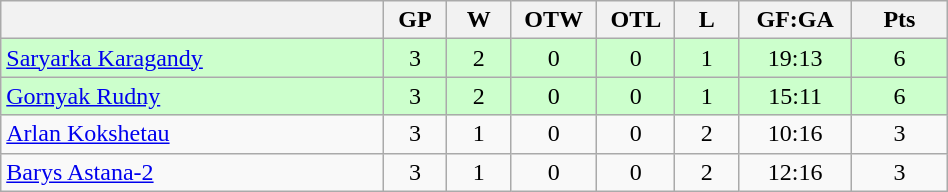<table class="wikitable" width="50%">
<tr>
<th width="30%" bgcolor="#e0e0e0"></th>
<th width="5%" bgcolor="#e0e0e0">GP</th>
<th width="5%" bgcolor="#e0e0e0">W</th>
<th width="5%" bgcolor="#e0e0e0">OTW</th>
<th width="5%" bgcolor="#e0e0e0">OTL</th>
<th width="5%" bgcolor="#e0e0e0">L</th>
<th width="7.5%" bgcolor="#e0e0e0">GF:GA</th>
<th width="7.5%" bgcolor="#e0e0e0">Pts</th>
</tr>
<tr align="center" bgcolor="#CCFFCC">
<td align="left"><a href='#'>Saryarka Karagandy</a></td>
<td>3</td>
<td>2</td>
<td>0</td>
<td>0</td>
<td>1</td>
<td>19:13</td>
<td>6</td>
</tr>
<tr align="center" bgcolor="#CCFFCC">
<td align="left"><a href='#'>Gornyak Rudny</a></td>
<td>3</td>
<td>2</td>
<td>0</td>
<td>0</td>
<td>1</td>
<td>15:11</td>
<td>6</td>
</tr>
<tr align="center">
<td align="left"><a href='#'>Arlan Kokshetau</a></td>
<td>3</td>
<td>1</td>
<td>0</td>
<td>0</td>
<td>2</td>
<td>10:16</td>
<td>3</td>
</tr>
<tr align="center">
<td align="left"><a href='#'>Barys Astana-2</a></td>
<td>3</td>
<td>1</td>
<td>0</td>
<td>0</td>
<td>2</td>
<td>12:16</td>
<td>3</td>
</tr>
</table>
